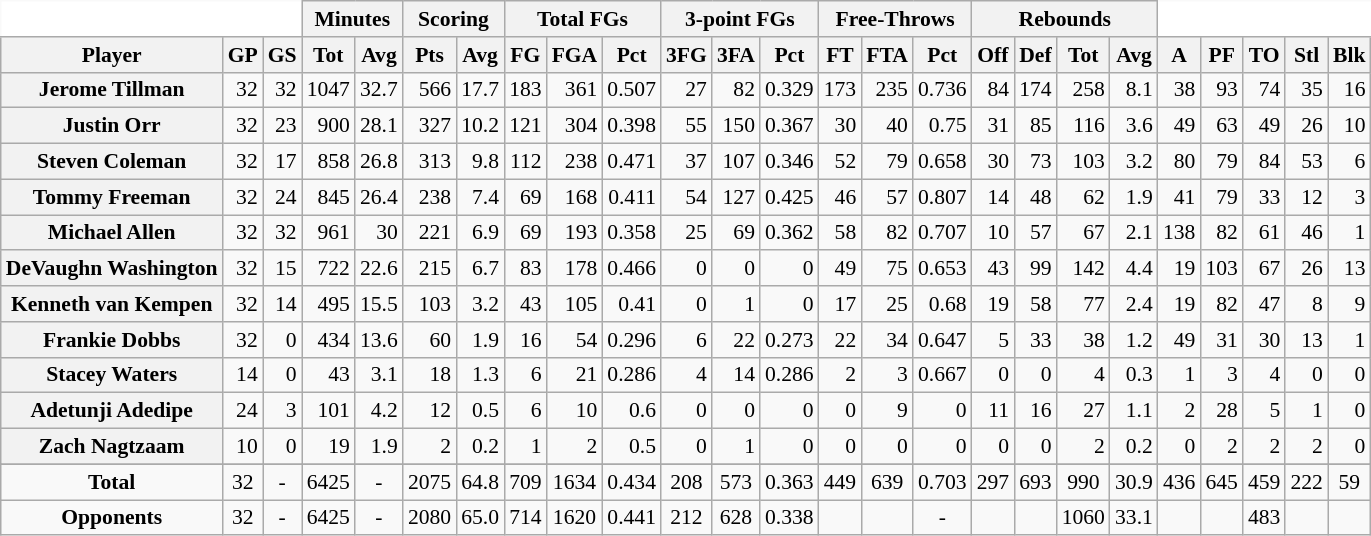<table class="wikitable sortable" border="1" style="font-size:90%;">
<tr>
<th colspan="3" style="border-top-style:hidden; border-left-style:hidden; background: white;"></th>
<th colspan="2" style=>Minutes</th>
<th colspan="2" style=>Scoring</th>
<th colspan="3" style=>Total FGs</th>
<th colspan="3" style=>3-point FGs</th>
<th colspan="3" style=>Free-Throws</th>
<th colspan="4" style=>Rebounds</th>
<th colspan="5" style="border-top-style:hidden; border-right-style:hidden; background: white;"></th>
</tr>
<tr>
<th scope="col" style=>Player</th>
<th scope="col" style=>GP</th>
<th scope="col" style=>GS</th>
<th scope="col" style=>Tot</th>
<th scope="col" style=>Avg</th>
<th scope="col" style=>Pts</th>
<th scope="col" style=>Avg</th>
<th scope="col" style=>FG</th>
<th scope="col" style=>FGA</th>
<th scope="col" style=>Pct</th>
<th scope="col" style=>3FG</th>
<th scope="col" style=>3FA</th>
<th scope="col" style=>Pct</th>
<th scope="col" style=>FT</th>
<th scope="col" style=>FTA</th>
<th scope="col" style=>Pct</th>
<th scope="col" style=>Off</th>
<th scope="col" style=>Def</th>
<th scope="col" style=>Tot</th>
<th scope="col" style=>Avg</th>
<th scope="col" style=>A</th>
<th scope="col" style=>PF</th>
<th scope="col" style=>TO</th>
<th scope="col" style=>Stl</th>
<th scope="col" style=>Blk</th>
</tr>
<tr>
<th>Jerome Tillman</th>
<td align="right">32</td>
<td align="right">32</td>
<td align="right">1047</td>
<td align="right">32.7</td>
<td align="right">566</td>
<td align="right">17.7</td>
<td align="right">183</td>
<td align="right">361</td>
<td align="right">0.507</td>
<td align="right">27</td>
<td align="right">82</td>
<td align="right">0.329</td>
<td align="right">173</td>
<td align="right">235</td>
<td align="right">0.736</td>
<td align="right">84</td>
<td align="right">174</td>
<td align="right">258</td>
<td align="right">8.1</td>
<td align="right">38</td>
<td align="right">93</td>
<td align="right">74</td>
<td align="right">35</td>
<td align="right">16</td>
</tr>
<tr>
<th>Justin Orr</th>
<td align="right">32</td>
<td align="right">23</td>
<td align="right">900</td>
<td align="right">28.1</td>
<td align="right">327</td>
<td align="right">10.2</td>
<td align="right">121</td>
<td align="right">304</td>
<td align="right">0.398</td>
<td align="right">55</td>
<td align="right">150</td>
<td align="right">0.367</td>
<td align="right">30</td>
<td align="right">40</td>
<td align="right">0.75</td>
<td align="right">31</td>
<td align="right">85</td>
<td align="right">116</td>
<td align="right">3.6</td>
<td align="right">49</td>
<td align="right">63</td>
<td align="right">49</td>
<td align="right">26</td>
<td align="right">10</td>
</tr>
<tr>
<th>Steven Coleman</th>
<td align="right">32</td>
<td align="right">17</td>
<td align="right">858</td>
<td align="right">26.8</td>
<td align="right">313</td>
<td align="right">9.8</td>
<td align="right">112</td>
<td align="right">238</td>
<td align="right">0.471</td>
<td align="right">37</td>
<td align="right">107</td>
<td align="right">0.346</td>
<td align="right">52</td>
<td align="right">79</td>
<td align="right">0.658</td>
<td align="right">30</td>
<td align="right">73</td>
<td align="right">103</td>
<td align="right">3.2</td>
<td align="right">80</td>
<td align="right">79</td>
<td align="right">84</td>
<td align="right">53</td>
<td align="right">6</td>
</tr>
<tr>
<th>Tommy Freeman</th>
<td align="right">32</td>
<td align="right">24</td>
<td align="right">845</td>
<td align="right">26.4</td>
<td align="right">238</td>
<td align="right">7.4</td>
<td align="right">69</td>
<td align="right">168</td>
<td align="right">0.411</td>
<td align="right">54</td>
<td align="right">127</td>
<td align="right">0.425</td>
<td align="right">46</td>
<td align="right">57</td>
<td align="right">0.807</td>
<td align="right">14</td>
<td align="right">48</td>
<td align="right">62</td>
<td align="right">1.9</td>
<td align="right">41</td>
<td align="right">79</td>
<td align="right">33</td>
<td align="right">12</td>
<td align="right">3</td>
</tr>
<tr>
<th>Michael Allen</th>
<td align="right">32</td>
<td align="right">32</td>
<td align="right">961</td>
<td align="right">30</td>
<td align="right">221</td>
<td align="right">6.9</td>
<td align="right">69</td>
<td align="right">193</td>
<td align="right">0.358</td>
<td align="right">25</td>
<td align="right">69</td>
<td align="right">0.362</td>
<td align="right">58</td>
<td align="right">82</td>
<td align="right">0.707</td>
<td align="right">10</td>
<td align="right">57</td>
<td align="right">67</td>
<td align="right">2.1</td>
<td align="right">138</td>
<td align="right">82</td>
<td align="right">61</td>
<td align="right">46</td>
<td align="right">1</td>
</tr>
<tr>
<th>DeVaughn Washington</th>
<td align="right">32</td>
<td align="right">15</td>
<td align="right">722</td>
<td align="right">22.6</td>
<td align="right">215</td>
<td align="right">6.7</td>
<td align="right">83</td>
<td align="right">178</td>
<td align="right">0.466</td>
<td align="right">0</td>
<td align="right">0</td>
<td align="right">0</td>
<td align="right">49</td>
<td align="right">75</td>
<td align="right">0.653</td>
<td align="right">43</td>
<td align="right">99</td>
<td align="right">142</td>
<td align="right">4.4</td>
<td align="right">19</td>
<td align="right">103</td>
<td align="right">67</td>
<td align="right">26</td>
<td align="right">13</td>
</tr>
<tr>
<th>Kenneth van Kempen</th>
<td align="right">32</td>
<td align="right">14</td>
<td align="right">495</td>
<td align="right">15.5</td>
<td align="right">103</td>
<td align="right">3.2</td>
<td align="right">43</td>
<td align="right">105</td>
<td align="right">0.41</td>
<td align="right">0</td>
<td align="right">1</td>
<td align="right">0</td>
<td align="right">17</td>
<td align="right">25</td>
<td align="right">0.68</td>
<td align="right">19</td>
<td align="right">58</td>
<td align="right">77</td>
<td align="right">2.4</td>
<td align="right">19</td>
<td align="right">82</td>
<td align="right">47</td>
<td align="right">8</td>
<td align="right">9</td>
</tr>
<tr>
<th>Frankie Dobbs</th>
<td align="right">32</td>
<td align="right">0</td>
<td align="right">434</td>
<td align="right">13.6</td>
<td align="right">60</td>
<td align="right">1.9</td>
<td align="right">16</td>
<td align="right">54</td>
<td align="right">0.296</td>
<td align="right">6</td>
<td align="right">22</td>
<td align="right">0.273</td>
<td align="right">22</td>
<td align="right">34</td>
<td align="right">0.647</td>
<td align="right">5</td>
<td align="right">33</td>
<td align="right">38</td>
<td align="right">1.2</td>
<td align="right">49</td>
<td align="right">31</td>
<td align="right">30</td>
<td align="right">13</td>
<td align="right">1</td>
</tr>
<tr>
<th>Stacey Waters</th>
<td align="right">14</td>
<td align="right">0</td>
<td align="right">43</td>
<td align="right">3.1</td>
<td align="right">18</td>
<td align="right">1.3</td>
<td align="right">6</td>
<td align="right">21</td>
<td align="right">0.286</td>
<td align="right">4</td>
<td align="right">14</td>
<td align="right">0.286</td>
<td align="right">2</td>
<td align="right">3</td>
<td align="right">0.667</td>
<td align="right">0</td>
<td align="right">0</td>
<td align="right">4</td>
<td align="right">0.3</td>
<td align="right">1</td>
<td align="right">3</td>
<td align="right">4</td>
<td align="right">0</td>
<td align="right">0</td>
</tr>
<tr>
<th>Adetunji Adedipe</th>
<td align="right">24</td>
<td align="right">3</td>
<td align="right">101</td>
<td align="right">4.2</td>
<td align="right">12</td>
<td align="right">0.5</td>
<td align="right">6</td>
<td align="right">10</td>
<td align="right">0.6</td>
<td align="right">0</td>
<td align="right">0</td>
<td align="right">0</td>
<td align="right">0</td>
<td align="right">9</td>
<td align="right">0</td>
<td align="right">11</td>
<td align="right">16</td>
<td align="right">27</td>
<td align="right">1.1</td>
<td align="right">2</td>
<td align="right">28</td>
<td align="right">5</td>
<td align="right">1</td>
<td align="right">0</td>
</tr>
<tr>
<th>Zach Nagtzaam</th>
<td align="right">10</td>
<td align="right">0</td>
<td align="right">19</td>
<td align="right">1.9</td>
<td align="right">2</td>
<td align="right">0.2</td>
<td align="right">1</td>
<td align="right">2</td>
<td align="right">0.5</td>
<td align="right">0</td>
<td align="right">1</td>
<td align="right">0</td>
<td align="right">0</td>
<td align="right">0</td>
<td align="right">0</td>
<td align="right">0</td>
<td align="right">0</td>
<td align="right">2</td>
<td align="right">0.2</td>
<td align="right">0</td>
<td align="right">2</td>
<td align="right">2</td>
<td align="right">2</td>
<td align="right">0</td>
</tr>
<tr>
</tr>
<tr class="sortbottom">
<td align="center" style=><strong>Total</strong></td>
<td align="center" style=>32</td>
<td align="center" style=>-</td>
<td align="center" style=>6425</td>
<td align="center" style=>-</td>
<td align="center" style=>2075</td>
<td align="center" style=>64.8</td>
<td align="center" style=>709</td>
<td align="center" style=>1634</td>
<td align="center" style=>0.434</td>
<td align="center" style=>208</td>
<td align="center" style=>573</td>
<td align="center" style=>0.363</td>
<td align="center" style=>449</td>
<td align="center" style=>639</td>
<td align="center" style=>0.703</td>
<td align="center" style=>297</td>
<td align="center" style=>693</td>
<td align="center" style=>990</td>
<td align="center" style=>30.9</td>
<td align="center" style=>436</td>
<td align="center" style=>645</td>
<td align="center" style=>459</td>
<td align="center" style=>222</td>
<td align="center" style=>59</td>
</tr>
<tr class="sortbottom">
<td align="center"><strong>Opponents</strong></td>
<td align="center">32</td>
<td align="center">-</td>
<td align="center">6425</td>
<td align="center">-</td>
<td align="center">2080</td>
<td align="center">65.0</td>
<td align="center">714</td>
<td align="center">1620</td>
<td align="center">0.441</td>
<td align="center">212</td>
<td align="center">628</td>
<td align="center">0.338</td>
<td align="center"></td>
<td align="center"></td>
<td align="center">-</td>
<td align="center"></td>
<td align="center"></td>
<td align="center">1060</td>
<td align="center">33.1</td>
<td align="center"></td>
<td align="center"></td>
<td align="center">483</td>
<td align="center"></td>
<td align="center"></td>
</tr>
</table>
